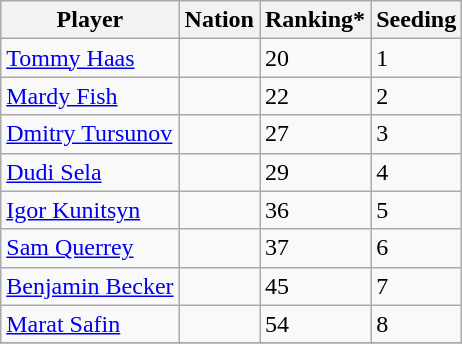<table class="wikitable" border="1">
<tr>
<th>Player</th>
<th>Nation</th>
<th>Ranking*</th>
<th>Seeding</th>
</tr>
<tr>
<td><a href='#'>Tommy Haas</a></td>
<td></td>
<td>20</td>
<td>1</td>
</tr>
<tr>
<td><a href='#'>Mardy Fish</a></td>
<td></td>
<td>22</td>
<td>2</td>
</tr>
<tr>
<td><a href='#'>Dmitry Tursunov</a></td>
<td></td>
<td>27</td>
<td>3</td>
</tr>
<tr>
<td><a href='#'>Dudi Sela</a></td>
<td></td>
<td>29</td>
<td>4</td>
</tr>
<tr>
<td><a href='#'>Igor Kunitsyn</a></td>
<td></td>
<td>36</td>
<td>5</td>
</tr>
<tr>
<td><a href='#'>Sam Querrey</a></td>
<td></td>
<td>37</td>
<td>6</td>
</tr>
<tr>
<td><a href='#'>Benjamin Becker</a></td>
<td></td>
<td>45</td>
<td>7</td>
</tr>
<tr>
<td><a href='#'>Marat Safin</a></td>
<td></td>
<td>54</td>
<td>8</td>
</tr>
<tr>
</tr>
</table>
